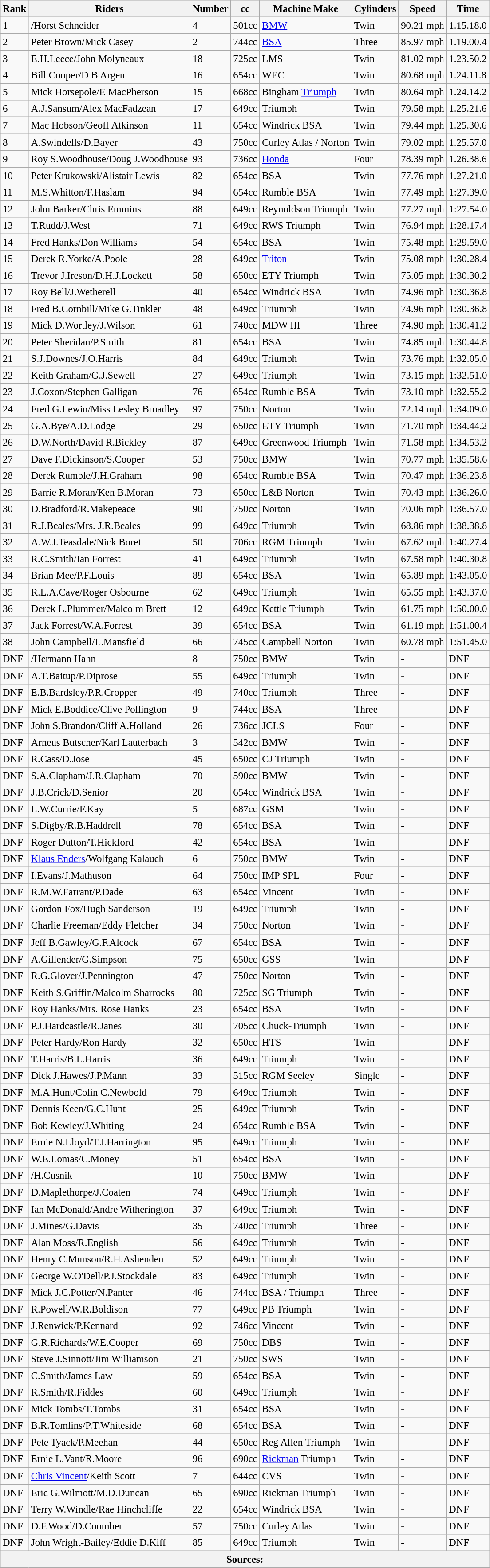<table class="wikitable" style="font-size: 95%;">
<tr style="background:#efefef;">
<th>Rank</th>
<th>Riders</th>
<th>Number</th>
<th>cc</th>
<th>Machine Make </th>
<th>Cylinders</th>
<th>Speed</th>
<th>Time</th>
</tr>
<tr>
<td>1</td>
<td> /Horst Schneider</td>
<td>4</td>
<td>501cc</td>
<td><a href='#'>BMW</a></td>
<td>Twin</td>
<td>90.21 mph</td>
<td>1.15.18.0</td>
</tr>
<tr>
<td>2</td>
<td> Peter Brown/Mick Casey</td>
<td>2</td>
<td>744cc</td>
<td><a href='#'>BSA</a></td>
<td>Three</td>
<td>85.97 mph</td>
<td>1.19.00.4</td>
</tr>
<tr>
<td>3</td>
<td> 	E.H.Leece/John Molyneaux</td>
<td>18</td>
<td>725cc</td>
<td>LMS</td>
<td>Twin</td>
<td>81.02 mph</td>
<td>1.23.50.2</td>
</tr>
<tr>
<td>4</td>
<td> 	Bill Cooper/D B Argent</td>
<td>16</td>
<td>654cc</td>
<td>WEC</td>
<td>Twin</td>
<td>80.68 mph</td>
<td>1.24.11.8</td>
</tr>
<tr>
<td>5</td>
<td> 	Mick Horsepole/E MacPherson</td>
<td>15</td>
<td>668cc</td>
<td>Bingham <a href='#'>Triumph</a></td>
<td>Twin</td>
<td>80.64 mph</td>
<td>1.24.14.2</td>
</tr>
<tr>
<td>6</td>
<td> A.J.Sansum/Alex MacFadzean</td>
<td>17</td>
<td>649cc</td>
<td>Triumph</td>
<td>Twin</td>
<td>79.58 mph</td>
<td>1.25.21.6</td>
</tr>
<tr>
<td>7</td>
<td>  Mac Hobson/Geoff Atkinson</td>
<td>11</td>
<td>654cc</td>
<td>Windrick BSA</td>
<td>Twin</td>
<td>79.44 mph</td>
<td>1.25.30.6</td>
</tr>
<tr>
<td>8</td>
<td> 	A.Swindells/D.Bayer</td>
<td>43</td>
<td>750cc</td>
<td>Curley Atlas  / Norton </td>
<td>Twin</td>
<td>79.02 mph</td>
<td>1.25.57.0</td>
</tr>
<tr>
<td>9</td>
<td> 	Roy S.Woodhouse/Doug J.Woodhouse</td>
<td>93</td>
<td>736cc</td>
<td><a href='#'>Honda</a></td>
<td>Four</td>
<td>78.39 mph</td>
<td>1.26.38.6</td>
</tr>
<tr>
<td>10</td>
<td> 	Peter Krukowski/Alistair Lewis</td>
<td>82</td>
<td>654cc</td>
<td>BSA</td>
<td>Twin</td>
<td>77.76 mph</td>
<td>1.27.21.0</td>
</tr>
<tr>
<td>11</td>
<td>   M.S.Whitton/F.Haslam</td>
<td>94</td>
<td>654cc</td>
<td>Rumble BSA</td>
<td>Twin</td>
<td>77.49 mph</td>
<td>1:27.39.0</td>
</tr>
<tr>
<td>12</td>
<td>   John Barker/Chris Emmins</td>
<td>88</td>
<td>649cc</td>
<td>Reynoldson Triumph</td>
<td>Twin</td>
<td>77.27 mph</td>
<td>1:27.54.0</td>
</tr>
<tr>
<td>13</td>
<td>   T.Rudd/J.West</td>
<td>71</td>
<td>649cc</td>
<td>RWS Triumph</td>
<td>Twin</td>
<td>76.94 mph</td>
<td>1:28.17.4</td>
</tr>
<tr>
<td>14</td>
<td>   Fred Hanks/Don Williams</td>
<td>54</td>
<td>654cc</td>
<td>BSA</td>
<td>Twin</td>
<td>75.48 mph</td>
<td>1:29.59.0</td>
</tr>
<tr>
<td>15</td>
<td>   Derek R.Yorke/A.Poole</td>
<td>28</td>
<td>649cc</td>
<td><a href='#'>Triton</a></td>
<td>Twin</td>
<td>75.08 mph</td>
<td>1:30.28.4</td>
</tr>
<tr>
<td>16</td>
<td>   Trevor J.Ireson/D.H.J.Lockett</td>
<td>58</td>
<td>650cc</td>
<td>ETY Triumph</td>
<td>Twin</td>
<td>75.05 mph</td>
<td>1:30.30.2</td>
</tr>
<tr>
<td>17</td>
<td>   Roy Bell/J.Wetherell</td>
<td>40</td>
<td>654cc</td>
<td>Windrick BSA</td>
<td>Twin</td>
<td>74.96 mph</td>
<td>1:30.36.8</td>
</tr>
<tr>
<td>18</td>
<td>   Fred B.Cornbill/Mike G.Tinkler</td>
<td>48</td>
<td>649cc</td>
<td>Triumph</td>
<td>Twin</td>
<td>74.96 mph</td>
<td>1:30.36.8</td>
</tr>
<tr>
<td>19</td>
<td>   Mick D.Wortley/J.Wilson</td>
<td>61</td>
<td>740cc</td>
<td>MDW III</td>
<td>Three</td>
<td>74.90 mph</td>
<td>1:30.41.2</td>
</tr>
<tr>
<td>20</td>
<td>   Peter Sheridan/P.Smith</td>
<td>81</td>
<td>654cc</td>
<td>BSA</td>
<td>Twin</td>
<td>74.85 mph</td>
<td>1:30.44.8</td>
</tr>
<tr>
<td>21</td>
<td>   S.J.Downes/J.O.Harris</td>
<td>84</td>
<td>649cc</td>
<td>Triumph</td>
<td>Twin</td>
<td>73.76 mph</td>
<td>1:32.05.0</td>
</tr>
<tr>
<td>22</td>
<td>   Keith Graham/G.J.Sewell</td>
<td>27</td>
<td>649cc</td>
<td>Triumph</td>
<td>Twin</td>
<td>73.15 mph</td>
<td>1:32.51.0</td>
</tr>
<tr>
<td>23</td>
<td>   J.Coxon/Stephen Galligan</td>
<td>76</td>
<td>654cc</td>
<td>Rumble BSA</td>
<td>Twin</td>
<td>73.10 mph</td>
<td>1:32.55.2</td>
</tr>
<tr>
<td>24</td>
<td>   Fred G.Lewin/Miss Lesley Broadley</td>
<td>97</td>
<td>750cc</td>
<td>Norton</td>
<td>Twin</td>
<td>72.14 mph</td>
<td>1:34.09.0</td>
</tr>
<tr>
<td>25</td>
<td>   G.A.Bye/A.D.Lodge</td>
<td>29</td>
<td>650cc</td>
<td>ETY Triumph</td>
<td>Twin</td>
<td>71.70 mph</td>
<td>1:34.44.2</td>
</tr>
<tr>
<td>26</td>
<td>   D.W.North/David R.Bickley</td>
<td>87</td>
<td>649cc</td>
<td>Greenwood Triumph</td>
<td>Twin</td>
<td>71.58 mph</td>
<td>1:34.53.2</td>
</tr>
<tr>
<td>27</td>
<td>   Dave F.Dickinson/S.Cooper</td>
<td>53</td>
<td>750cc</td>
<td>BMW</td>
<td>Twin</td>
<td>70.77 mph</td>
<td>1:35.58.6</td>
</tr>
<tr>
<td>28</td>
<td>   Derek Rumble/J.H.Graham</td>
<td>98</td>
<td>654cc</td>
<td>Rumble BSA</td>
<td>Twin</td>
<td>70.47 mph</td>
<td>1:36.23.8</td>
</tr>
<tr>
<td>29</td>
<td>   Barrie R.Moran/Ken B.Moran</td>
<td>73</td>
<td>650cc</td>
<td>L&B Norton</td>
<td>Twin</td>
<td>70.43 mph</td>
<td>1:36.26.0</td>
</tr>
<tr>
<td>30</td>
<td>   D.Bradford/R.Makepeace</td>
<td>90</td>
<td>750cc</td>
<td>Norton</td>
<td>Twin</td>
<td>70.06 mph</td>
<td>1:36.57.0</td>
</tr>
<tr>
<td>31</td>
<td>   R.J.Beales/Mrs. J.R.Beales</td>
<td>99</td>
<td>649cc</td>
<td>Triumph</td>
<td>Twin</td>
<td>68.86 mph</td>
<td>1:38.38.8</td>
</tr>
<tr>
<td>32</td>
<td>   A.W.J.Teasdale/Nick Boret</td>
<td>50</td>
<td>706cc</td>
<td>RGM Triumph</td>
<td>Twin</td>
<td>67.62 mph</td>
<td>1:40.27.4</td>
</tr>
<tr>
<td>33</td>
<td>   R.C.Smith/Ian Forrest</td>
<td>41</td>
<td>649cc</td>
<td>Triumph</td>
<td>Twin</td>
<td>67.58 mph</td>
<td>1:40.30.8</td>
</tr>
<tr>
<td>34</td>
<td>   Brian Mee/P.F.Louis</td>
<td>89</td>
<td>654cc</td>
<td>BSA</td>
<td>Twin</td>
<td>65.89 mph</td>
<td>1:43.05.0</td>
</tr>
<tr>
<td>35</td>
<td>   R.L.A.Cave/Roger Osbourne</td>
<td>62</td>
<td>649cc</td>
<td>Triumph</td>
<td>Twin</td>
<td>65.55 mph</td>
<td>1:43.37.0</td>
</tr>
<tr>
<td>36</td>
<td>   Derek L.Plummer/Malcolm Brett</td>
<td>12</td>
<td>649cc</td>
<td>Kettle Triumph</td>
<td>Twin</td>
<td>61.75 mph</td>
<td>1:50.00.0</td>
</tr>
<tr>
<td>37</td>
<td>   Jack Forrest/W.A.Forrest</td>
<td>39</td>
<td>654cc</td>
<td>BSA</td>
<td>Twin</td>
<td>61.19 mph</td>
<td>1:51.00.4</td>
</tr>
<tr>
<td>38</td>
<td>   John Campbell/L.Mansfield</td>
<td>66</td>
<td>745cc</td>
<td>Campbell Norton</td>
<td>Twin</td>
<td>60.78 mph</td>
<td>1:51.45.0</td>
</tr>
<tr>
<td>DNF</td>
<td>   /Hermann Hahn</td>
<td>8</td>
<td>750cc</td>
<td>BMW</td>
<td>Twin</td>
<td>-</td>
<td>DNF</td>
</tr>
<tr>
<td>DNF</td>
<td>   A.T.Baitup/P.Diprose</td>
<td>55</td>
<td>649cc</td>
<td>Triumph</td>
<td>Twin</td>
<td>-</td>
<td>DNF</td>
</tr>
<tr>
<td>DNF</td>
<td>   E.B.Bardsley/P.R.Cropper</td>
<td>49</td>
<td>740cc</td>
<td>Triumph</td>
<td>Three</td>
<td>-</td>
<td>DNF</td>
</tr>
<tr>
<td>DNF</td>
<td>   Mick E.Boddice/Clive Pollington</td>
<td>9</td>
<td>744cc</td>
<td>BSA</td>
<td>Three</td>
<td>-</td>
<td>DNF</td>
</tr>
<tr>
<td>DNF</td>
<td>   John S.Brandon/Cliff A.Holland</td>
<td>26</td>
<td>736cc</td>
<td>JCLS</td>
<td>Four</td>
<td>-</td>
<td>DNF</td>
</tr>
<tr>
<td>DNF</td>
<td>   Arneus Butscher/Karl Lauterbach</td>
<td>3</td>
<td>542cc</td>
<td>BMW</td>
<td>Twin</td>
<td>-</td>
<td>DNF</td>
</tr>
<tr>
<td>DNF</td>
<td>   R.Cass/D.Jose</td>
<td>45</td>
<td>650cc</td>
<td>CJ Triumph</td>
<td>Twin</td>
<td>-</td>
<td>DNF</td>
</tr>
<tr>
<td>DNF</td>
<td>   S.A.Clapham/J.R.Clapham</td>
<td>70</td>
<td>590cc</td>
<td>BMW</td>
<td>Twin</td>
<td>-</td>
<td>DNF</td>
</tr>
<tr>
<td>DNF</td>
<td>   J.B.Crick/D.Senior</td>
<td>20</td>
<td>654cc</td>
<td>Windrick BSA</td>
<td>Twin</td>
<td>-</td>
<td>DNF</td>
</tr>
<tr>
<td>DNF</td>
<td>   L.W.Currie/F.Kay</td>
<td>5</td>
<td>687cc</td>
<td>GSM</td>
<td>Twin</td>
<td>-</td>
<td>DNF</td>
</tr>
<tr>
<td>DNF</td>
<td>   S.Digby/R.B.Haddrell</td>
<td>78</td>
<td>654cc</td>
<td>BSA</td>
<td>Twin</td>
<td>-</td>
<td>DNF</td>
</tr>
<tr>
<td>DNF</td>
<td>   Roger Dutton/T.Hickford</td>
<td>42</td>
<td>654cc</td>
<td>BSA</td>
<td>Twin</td>
<td>-</td>
<td>DNF</td>
</tr>
<tr>
<td>DNF</td>
<td>   <a href='#'>Klaus Enders</a>/Wolfgang Kalauch</td>
<td>6</td>
<td>750cc</td>
<td>BMW</td>
<td>Twin</td>
<td>-</td>
<td>DNF</td>
</tr>
<tr>
<td>DNF</td>
<td>   I.Evans/J.Mathuson</td>
<td>64</td>
<td>750cc</td>
<td>IMP SPL</td>
<td>Four</td>
<td>-</td>
<td>DNF</td>
</tr>
<tr>
<td>DNF</td>
<td>   R.M.W.Farrant/P.Dade</td>
<td>63</td>
<td>654cc</td>
<td>Vincent</td>
<td>Twin</td>
<td>-</td>
<td>DNF</td>
</tr>
<tr>
<td>DNF</td>
<td>   Gordon Fox/Hugh Sanderson</td>
<td>19</td>
<td>649cc</td>
<td>Triumph</td>
<td>Twin</td>
<td>-</td>
<td>DNF</td>
</tr>
<tr>
<td>DNF</td>
<td>   Charlie Freeman/Eddy Fletcher</td>
<td>34</td>
<td>750cc</td>
<td>Norton</td>
<td>Twin</td>
<td>-</td>
<td>DNF</td>
</tr>
<tr>
<td>DNF</td>
<td>   Jeff B.Gawley/G.F.Alcock</td>
<td>67</td>
<td>654cc</td>
<td>BSA</td>
<td>Twin</td>
<td>-</td>
<td>DNF</td>
</tr>
<tr>
<td>DNF</td>
<td>   A.Gillender/G.Simpson</td>
<td>75</td>
<td>650cc</td>
<td>GSS</td>
<td>Twin</td>
<td>-</td>
<td>DNF</td>
</tr>
<tr>
<td>DNF</td>
<td>   R.G.Glover/J.Pennington</td>
<td>47</td>
<td>750cc</td>
<td>Norton</td>
<td>Twin</td>
<td>-</td>
<td>DNF</td>
</tr>
<tr>
<td>DNF</td>
<td>   Keith S.Griffin/Malcolm Sharrocks</td>
<td>80</td>
<td>725cc</td>
<td>SG Triumph</td>
<td>Twin</td>
<td>-</td>
<td>DNF</td>
</tr>
<tr>
<td>DNF</td>
<td>   Roy Hanks/Mrs. Rose Hanks</td>
<td>23</td>
<td>654cc</td>
<td>BSA</td>
<td>Twin</td>
<td>-</td>
<td>DNF</td>
</tr>
<tr>
<td>DNF</td>
<td>   P.J.Hardcastle/R.Janes</td>
<td>30</td>
<td>705cc</td>
<td>Chuck-Triumph</td>
<td>Twin</td>
<td>-</td>
<td>DNF</td>
</tr>
<tr>
<td>DNF</td>
<td>   Peter Hardy/Ron Hardy</td>
<td>32</td>
<td>650cc</td>
<td>HTS</td>
<td>Twin</td>
<td>-</td>
<td>DNF</td>
</tr>
<tr>
<td>DNF</td>
<td>   T.Harris/B.L.Harris</td>
<td>36</td>
<td>649cc</td>
<td>Triumph</td>
<td>Twin</td>
<td>-</td>
<td>DNF</td>
</tr>
<tr>
<td>DNF</td>
<td>   Dick J.Hawes/J.P.Mann</td>
<td>33</td>
<td>515cc</td>
<td>RGM Seeley</td>
<td>Single</td>
<td>-</td>
<td>DNF</td>
</tr>
<tr>
<td>DNF</td>
<td>   M.A.Hunt/Colin C.Newbold</td>
<td>79</td>
<td>649cc</td>
<td>Triumph</td>
<td>Twin</td>
<td>-</td>
<td>DNF</td>
</tr>
<tr>
<td>DNF</td>
<td>   Dennis Keen/G.C.Hunt</td>
<td>25</td>
<td>649cc</td>
<td>Triumph</td>
<td>Twin</td>
<td>-</td>
<td>DNF</td>
</tr>
<tr>
<td>DNF</td>
<td>   Bob Kewley/J.Whiting</td>
<td>24</td>
<td>654cc</td>
<td>Rumble BSA</td>
<td>Twin</td>
<td>-</td>
<td>DNF</td>
</tr>
<tr>
<td>DNF</td>
<td>   Ernie N.Lloyd/T.J.Harrington</td>
<td>95</td>
<td>649cc</td>
<td>Triumph</td>
<td>Twin</td>
<td>-</td>
<td>DNF</td>
</tr>
<tr>
<td>DNF</td>
<td>   W.E.Lomas/C.Money</td>
<td>51</td>
<td>654cc</td>
<td>BSA</td>
<td>Twin</td>
<td>-</td>
<td>DNF</td>
</tr>
<tr>
<td>DNF</td>
<td>   /H.Cusnik</td>
<td>10</td>
<td>750cc</td>
<td>BMW</td>
<td>Twin</td>
<td>-</td>
<td>DNF</td>
</tr>
<tr>
<td>DNF</td>
<td>   D.Maplethorpe/J.Coaten</td>
<td>74</td>
<td>649cc</td>
<td>Triumph</td>
<td>Twin</td>
<td>-</td>
<td>DNF</td>
</tr>
<tr>
<td>DNF</td>
<td>   Ian McDonald/Andre Witherington</td>
<td>37</td>
<td>649cc</td>
<td>Triumph</td>
<td>Twin</td>
<td>-</td>
<td>DNF</td>
</tr>
<tr>
<td>DNF</td>
<td>   J.Mines/G.Davis</td>
<td>35</td>
<td>740cc</td>
<td>Triumph</td>
<td>Three</td>
<td>-</td>
<td>DNF</td>
</tr>
<tr>
<td>DNF</td>
<td>   Alan Moss/R.English</td>
<td>56</td>
<td>649cc</td>
<td>Triumph</td>
<td>Twin</td>
<td>-</td>
<td>DNF</td>
</tr>
<tr>
<td>DNF</td>
<td>   Henry C.Munson/R.H.Ashenden</td>
<td>52</td>
<td>649cc</td>
<td>Triumph</td>
<td>Twin</td>
<td>-</td>
<td>DNF</td>
</tr>
<tr>
<td>DNF</td>
<td>   George W.O'Dell/P.J.Stockdale</td>
<td>83</td>
<td>649cc</td>
<td>Triumph</td>
<td>Twin</td>
<td>-</td>
<td>DNF</td>
</tr>
<tr>
<td>DNF</td>
<td>   Mick J.C.Potter/N.Panter</td>
<td>46</td>
<td>744cc</td>
<td>BSA  / Triumph </td>
<td>Three</td>
<td>-</td>
<td>DNF</td>
</tr>
<tr>
<td>DNF</td>
<td>   R.Powell/W.R.Boldison</td>
<td>77</td>
<td>649cc</td>
<td>PB Triumph</td>
<td>Twin</td>
<td>-</td>
<td>DNF</td>
</tr>
<tr>
<td>DNF</td>
<td>   J.Renwick/P.Kennard</td>
<td>92</td>
<td>746cc</td>
<td>Vincent</td>
<td>Twin</td>
<td>-</td>
<td>DNF</td>
</tr>
<tr>
<td>DNF</td>
<td>   G.R.Richards/W.E.Cooper</td>
<td>69</td>
<td>750cc</td>
<td>DBS</td>
<td>Twin</td>
<td>-</td>
<td>DNF</td>
</tr>
<tr>
<td>DNF</td>
<td>   Steve J.Sinnott/Jim Williamson</td>
<td>21</td>
<td>750cc</td>
<td>SWS</td>
<td>Twin</td>
<td>-</td>
<td>DNF</td>
</tr>
<tr>
<td>DNF</td>
<td>   C.Smith/James Law</td>
<td>59</td>
<td>654cc</td>
<td>BSA</td>
<td>Twin</td>
<td>-</td>
<td>DNF</td>
</tr>
<tr>
<td>DNF</td>
<td>   R.Smith/R.Fiddes</td>
<td>60</td>
<td>649cc</td>
<td>Triumph</td>
<td>Twin</td>
<td>-</td>
<td>DNF</td>
</tr>
<tr>
<td>DNF</td>
<td>   Mick Tombs/T.Tombs</td>
<td>31</td>
<td>654cc</td>
<td>BSA</td>
<td>Twin</td>
<td>-</td>
<td>DNF</td>
</tr>
<tr>
<td>DNF</td>
<td>   B.R.Tomlins/P.T.Whiteside</td>
<td>68</td>
<td>654cc</td>
<td>BSA</td>
<td>Twin</td>
<td>-</td>
<td>DNF</td>
</tr>
<tr>
<td>DNF</td>
<td>   Pete Tyack/P.Meehan</td>
<td>44</td>
<td>650cc</td>
<td>Reg Allen Triumph</td>
<td>Twin</td>
<td>-</td>
<td>DNF</td>
</tr>
<tr>
<td>DNF</td>
<td>   Ernie L.Vant/R.Moore</td>
<td>96</td>
<td>690cc</td>
<td><a href='#'>Rickman</a> Triumph</td>
<td>Twin</td>
<td>-</td>
<td>DNF</td>
</tr>
<tr>
<td>DNF</td>
<td>   <a href='#'>Chris Vincent</a>/Keith Scott</td>
<td>7</td>
<td>644cc</td>
<td>CVS</td>
<td>Twin</td>
<td>-</td>
<td>DNF</td>
</tr>
<tr>
<td>DNF</td>
<td>   Eric G.Wilmott/M.D.Duncan</td>
<td>65</td>
<td>690cc</td>
<td>Rickman Triumph</td>
<td>Twin</td>
<td>-</td>
<td>DNF</td>
</tr>
<tr>
<td>DNF</td>
<td>   Terry W.Windle/Rae Hinchcliffe</td>
<td>22</td>
<td>654cc</td>
<td>Windrick BSA</td>
<td>Twin</td>
<td>-</td>
<td>DNF</td>
</tr>
<tr>
<td>DNF</td>
<td>   D.F.Wood/D.Coomber</td>
<td>57</td>
<td>750cc</td>
<td>Curley Atlas</td>
<td>Twin</td>
<td>-</td>
<td>DNF</td>
</tr>
<tr>
<td>DNF</td>
<td>   John Wright-Bailey/Eddie D.Kiff</td>
<td>85</td>
<td>649cc</td>
<td>Triumph</td>
<td>Twin</td>
<td>-</td>
<td>DNF</td>
</tr>
<tr>
<th colspan=8>Sources:</th>
</tr>
</table>
